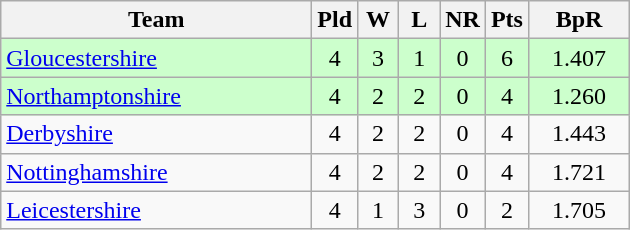<table class="wikitable" style="text-align: center;">
<tr>
<th width=200>Team</th>
<th width=20>Pld</th>
<th width=20>W</th>
<th width=20>L</th>
<th width=20>NR</th>
<th width=20>Pts</th>
<th width=60>BpR</th>
</tr>
<tr bgcolor="#ccffcc">
<td align=left><a href='#'>Gloucestershire</a></td>
<td>4</td>
<td>3</td>
<td>1</td>
<td>0</td>
<td>6</td>
<td>1.407</td>
</tr>
<tr bgcolor="#ccffcc">
<td align=left><a href='#'>Northamptonshire</a></td>
<td>4</td>
<td>2</td>
<td>2</td>
<td>0</td>
<td>4</td>
<td>1.260</td>
</tr>
<tr>
<td align=left><a href='#'>Derbyshire</a></td>
<td>4</td>
<td>2</td>
<td>2</td>
<td>0</td>
<td>4</td>
<td>1.443</td>
</tr>
<tr>
<td align=left><a href='#'>Nottinghamshire</a></td>
<td>4</td>
<td>2</td>
<td>2</td>
<td>0</td>
<td>4</td>
<td>1.721</td>
</tr>
<tr>
<td align=left><a href='#'>Leicestershire</a></td>
<td>4</td>
<td>1</td>
<td>3</td>
<td>0</td>
<td>2</td>
<td>1.705</td>
</tr>
</table>
